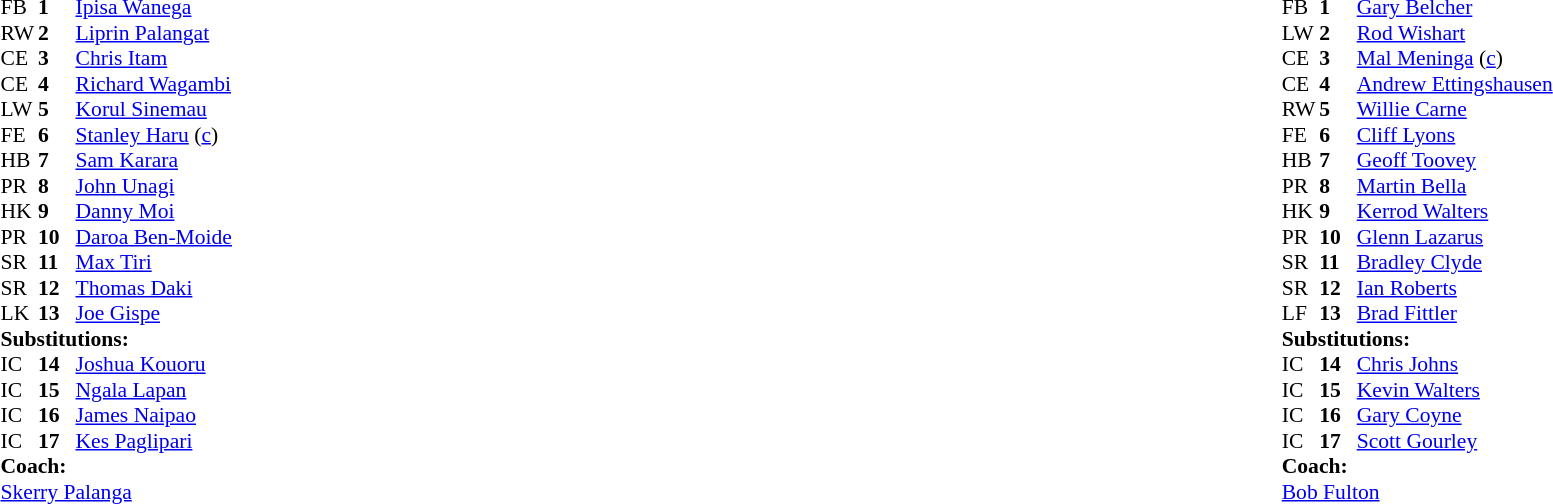<table width="100%">
<tr>
<td valign="top" width="50%"><br><table style="font-size: 90%" cellspacing="0" cellpadding="0">
<tr>
<th width="25"></th>
<th width="25"></th>
</tr>
<tr>
<td>FB</td>
<td><strong>1</strong></td>
<td><a href='#'>Ipisa Wanega</a></td>
</tr>
<tr>
<td>RW</td>
<td><strong>2</strong></td>
<td><a href='#'>Liprin Palangat</a></td>
</tr>
<tr>
<td>CE</td>
<td><strong>3</strong></td>
<td><a href='#'>Chris Itam</a></td>
</tr>
<tr>
<td>CE</td>
<td><strong>4</strong></td>
<td><a href='#'>Richard Wagambi</a></td>
</tr>
<tr>
<td>LW</td>
<td><strong>5</strong></td>
<td><a href='#'>Korul Sinemau</a></td>
</tr>
<tr>
<td>FE</td>
<td><strong>6</strong></td>
<td><a href='#'>Stanley Haru</a> (<a href='#'>c</a>)</td>
</tr>
<tr>
<td>HB</td>
<td><strong>7</strong></td>
<td><a href='#'>Sam Karara</a></td>
</tr>
<tr>
<td>PR</td>
<td><strong>8</strong></td>
<td><a href='#'>John Unagi</a></td>
</tr>
<tr>
<td>HK</td>
<td><strong>9</strong></td>
<td><a href='#'>Danny Moi</a></td>
</tr>
<tr>
<td>PR</td>
<td><strong>10</strong></td>
<td><a href='#'>Daroa Ben-Moide</a></td>
</tr>
<tr>
<td>SR</td>
<td><strong>11</strong></td>
<td><a href='#'>Max Tiri</a></td>
</tr>
<tr>
<td>SR</td>
<td><strong>12</strong></td>
<td><a href='#'>Thomas Daki</a></td>
</tr>
<tr>
<td>LK</td>
<td><strong>13</strong></td>
<td><a href='#'>Joe Gispe</a></td>
</tr>
<tr>
<td colspan=3><strong>Substitutions:</strong></td>
</tr>
<tr>
<td>IC</td>
<td><strong>14</strong></td>
<td><a href='#'>Joshua Kouoru</a></td>
</tr>
<tr>
<td>IC</td>
<td><strong>15</strong></td>
<td><a href='#'>Ngala Lapan</a></td>
</tr>
<tr>
<td>IC</td>
<td><strong>16</strong></td>
<td><a href='#'>James Naipao</a></td>
</tr>
<tr>
<td>IC</td>
<td><strong>17</strong></td>
<td><a href='#'>Kes Paglipari</a></td>
</tr>
<tr>
<td colspan=3><strong>Coach:</strong></td>
</tr>
<tr>
<td colspan="4"> <a href='#'>Skerry Palanga</a></td>
</tr>
</table>
</td>
<td valign="top" width="50%"><br><table style="font-size: 90%" cellspacing="0" cellpadding="0" align="center">
<tr>
<th width="25"></th>
<th width="25"></th>
</tr>
<tr>
<td>FB</td>
<td><strong>1</strong></td>
<td><a href='#'>Gary Belcher</a></td>
</tr>
<tr>
<td>LW</td>
<td><strong>2</strong></td>
<td><a href='#'>Rod Wishart</a></td>
</tr>
<tr>
<td>CE</td>
<td><strong>3</strong></td>
<td><a href='#'>Mal Meninga</a> (<a href='#'>c</a>)</td>
</tr>
<tr>
<td>CE</td>
<td><strong>4</strong></td>
<td><a href='#'>Andrew Ettingshausen</a></td>
</tr>
<tr>
<td>RW</td>
<td><strong>5</strong></td>
<td><a href='#'>Willie Carne</a></td>
</tr>
<tr>
<td>FE</td>
<td><strong>6</strong></td>
<td><a href='#'>Cliff Lyons</a></td>
</tr>
<tr>
<td>HB</td>
<td><strong>7</strong></td>
<td><a href='#'>Geoff Toovey</a></td>
</tr>
<tr>
<td>PR</td>
<td><strong>8</strong></td>
<td><a href='#'>Martin Bella</a></td>
</tr>
<tr>
<td>HK</td>
<td><strong>9</strong></td>
<td><a href='#'>Kerrod Walters</a></td>
</tr>
<tr>
<td>PR</td>
<td><strong>10</strong></td>
<td><a href='#'>Glenn Lazarus</a></td>
</tr>
<tr>
<td>SR</td>
<td><strong>11</strong></td>
<td><a href='#'>Bradley Clyde</a></td>
</tr>
<tr>
<td>SR</td>
<td><strong>12</strong></td>
<td><a href='#'>Ian Roberts</a></td>
</tr>
<tr>
<td>LF</td>
<td><strong>13</strong></td>
<td><a href='#'>Brad Fittler</a></td>
</tr>
<tr>
<td colspan=3><strong>Substitutions:</strong></td>
</tr>
<tr>
<td>IC</td>
<td><strong>14</strong></td>
<td><a href='#'>Chris Johns</a></td>
</tr>
<tr>
<td>IC</td>
<td><strong>15</strong></td>
<td><a href='#'>Kevin Walters</a></td>
</tr>
<tr>
<td>IC</td>
<td><strong>16</strong></td>
<td><a href='#'>Gary Coyne</a></td>
</tr>
<tr>
<td>IC</td>
<td><strong>17</strong></td>
<td><a href='#'>Scott Gourley</a></td>
</tr>
<tr>
<td colspan=3><strong>Coach:</strong></td>
</tr>
<tr>
<td colspan="4"> <a href='#'>Bob Fulton</a></td>
</tr>
</table>
</td>
</tr>
</table>
